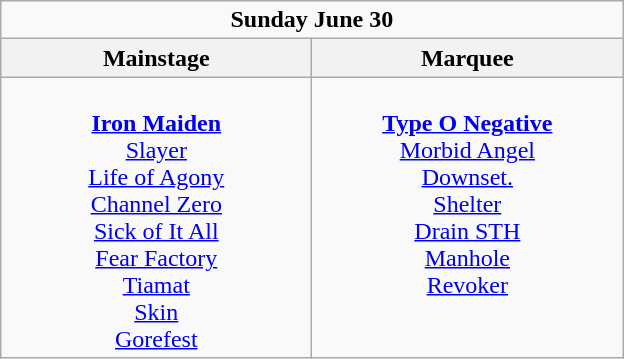<table class="wikitable">
<tr>
<td colspan="3" style="text-align:center;"><strong>Sunday June 30</strong></td>
</tr>
<tr>
<th>Mainstage</th>
<th>Marquee</th>
</tr>
<tr>
<td style="text-align:center; vertical-align:top; width:200px;"><br><strong><a href='#'>Iron Maiden</a></strong>
<br><a href='#'>Slayer</a>
<br><a href='#'>Life of Agony</a>
<br><a href='#'>Channel Zero</a>
<br><a href='#'>Sick of It All</a>
<br><a href='#'>Fear Factory</a>
<br><a href='#'>Tiamat</a>
<br><a href='#'>Skin</a>
<br><a href='#'>Gorefest</a></td>
<td style="text-align:center; vertical-align:top; width:200px;"><br><strong><a href='#'>Type O Negative</a></strong>
<br><a href='#'>Morbid Angel</a>
<br><a href='#'>Downset.</a>
<br><a href='#'>Shelter</a>
<br><a href='#'>Drain STH</a>
<br><a href='#'>Manhole</a>
<br><a href='#'>Revoker</a></td>
</tr>
</table>
